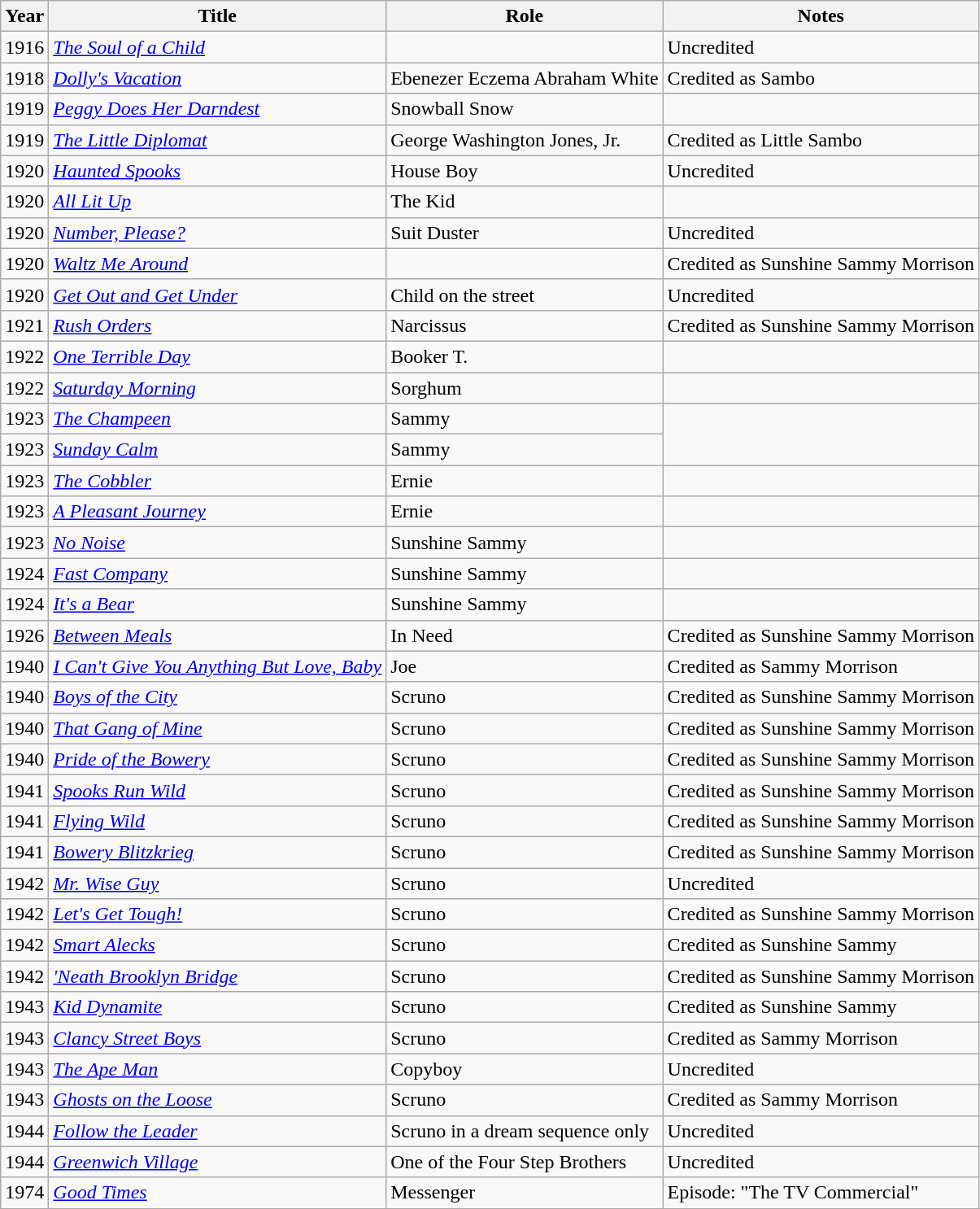<table class="wikitable sortable">
<tr>
<th>Year</th>
<th>Title</th>
<th>Role</th>
<th class="unsortable">Notes</th>
</tr>
<tr>
<td>1916</td>
<td><em><a href='#'>The Soul of a Child</a></em></td>
<td></td>
<td>Uncredited</td>
</tr>
<tr>
<td>1918</td>
<td><em><a href='#'>Dolly's Vacation</a></em></td>
<td>Ebenezer Eczema Abraham White</td>
<td>Credited as Sambo</td>
</tr>
<tr>
<td>1919</td>
<td><em><a href='#'>Peggy Does Her Darndest</a></em></td>
<td>Snowball Snow</td>
<td></td>
</tr>
<tr>
<td>1919</td>
<td><em><a href='#'>The Little Diplomat</a></em></td>
<td>George Washington Jones, Jr.</td>
<td>Credited as Little Sambo</td>
</tr>
<tr>
<td>1920</td>
<td><em><a href='#'>Haunted Spooks</a></em></td>
<td>House Boy</td>
<td>Uncredited</td>
</tr>
<tr>
<td>1920</td>
<td><em><a href='#'>All Lit Up</a></em></td>
<td>The Kid</td>
<td></td>
</tr>
<tr>
<td>1920</td>
<td><em><a href='#'>Number, Please?</a></em></td>
<td>Suit Duster</td>
<td>Uncredited</td>
</tr>
<tr>
<td>1920</td>
<td><em><a href='#'>Waltz Me Around</a></em></td>
<td></td>
<td>Credited as Sunshine Sammy Morrison</td>
</tr>
<tr>
<td>1920</td>
<td><em><a href='#'>Get Out and Get Under</a></em></td>
<td>Child on the street</td>
<td>Uncredited</td>
</tr>
<tr>
<td>1921</td>
<td><em><a href='#'>Rush Orders</a></em></td>
<td>Narcissus</td>
<td>Credited as Sunshine Sammy Morrison</td>
</tr>
<tr>
<td>1922</td>
<td><em><a href='#'>One Terrible Day</a></em></td>
<td>Booker T.</td>
<td></td>
</tr>
<tr>
<td>1922</td>
<td><em><a href='#'>Saturday Morning</a></em></td>
<td>Sorghum</td>
<td></td>
</tr>
<tr>
<td>1923</td>
<td><em><a href='#'>The Champeen</a></em></td>
<td>Sammy</td>
</tr>
<tr>
<td>1923</td>
<td><em><a href='#'>Sunday Calm</a></em></td>
<td>Sammy</td>
</tr>
<tr>
<td>1923</td>
<td><em><a href='#'>The Cobbler</a></em></td>
<td>Ernie</td>
<td></td>
</tr>
<tr>
<td>1923</td>
<td><em><a href='#'>A Pleasant Journey</a></em></td>
<td>Ernie</td>
<td></td>
</tr>
<tr>
<td>1923</td>
<td><em><a href='#'>No Noise</a></em></td>
<td>Sunshine Sammy</td>
<td></td>
</tr>
<tr>
<td>1924</td>
<td><em><a href='#'>Fast Company</a></em></td>
<td>Sunshine Sammy</td>
<td></td>
</tr>
<tr>
<td>1924</td>
<td><em><a href='#'>It's a Bear</a></em></td>
<td>Sunshine Sammy</td>
<td></td>
</tr>
<tr>
<td>1926</td>
<td><em><a href='#'>Between Meals</a></em></td>
<td>In Need</td>
<td>Credited as Sunshine Sammy Morrison</td>
</tr>
<tr>
<td>1940</td>
<td><em><a href='#'>I Can't Give You Anything But Love, Baby</a></em></td>
<td>Joe</td>
<td>Credited as Sammy Morrison</td>
</tr>
<tr>
<td>1940</td>
<td><em><a href='#'>Boys of the City</a></em></td>
<td>Scruno</td>
<td>Credited as Sunshine Sammy Morrison</td>
</tr>
<tr>
<td>1940</td>
<td><em><a href='#'>That Gang of Mine</a></em></td>
<td>Scruno</td>
<td>Credited as Sunshine Sammy Morrison</td>
</tr>
<tr>
<td>1940</td>
<td><em><a href='#'>Pride of the Bowery</a></em></td>
<td>Scruno</td>
<td>Credited as Sunshine Sammy Morrison</td>
</tr>
<tr>
<td>1941</td>
<td><em><a href='#'>Spooks Run Wild</a></em></td>
<td>Scruno</td>
<td>Credited as Sunshine Sammy Morrison</td>
</tr>
<tr>
<td>1941</td>
<td><em><a href='#'>Flying Wild</a></em></td>
<td>Scruno</td>
<td>Credited as Sunshine Sammy Morrison</td>
</tr>
<tr>
<td>1941</td>
<td><em><a href='#'>Bowery Blitzkrieg</a></em></td>
<td>Scruno</td>
<td>Credited as Sunshine Sammy Morrison</td>
</tr>
<tr>
<td>1942</td>
<td><em><a href='#'>Mr. Wise Guy</a></em></td>
<td>Scruno</td>
<td>Uncredited</td>
</tr>
<tr>
<td>1942</td>
<td><em><a href='#'>Let's Get Tough!</a></em></td>
<td>Scruno</td>
<td>Credited as Sunshine Sammy Morrison</td>
</tr>
<tr>
<td>1942</td>
<td><em><a href='#'>Smart Alecks</a></em></td>
<td>Scruno</td>
<td>Credited as Sunshine Sammy</td>
</tr>
<tr>
<td>1942</td>
<td><em><a href='#'>'Neath Brooklyn Bridge</a></em></td>
<td>Scruno</td>
<td>Credited as Sunshine Sammy Morrison</td>
</tr>
<tr>
<td>1943</td>
<td><em><a href='#'>Kid Dynamite</a></em></td>
<td>Scruno</td>
<td>Credited as Sunshine Sammy</td>
</tr>
<tr>
<td>1943</td>
<td><em><a href='#'>Clancy Street Boys</a></em></td>
<td>Scruno</td>
<td>Credited as Sammy Morrison</td>
</tr>
<tr>
<td>1943</td>
<td><em><a href='#'>The Ape Man</a></em></td>
<td>Copyboy</td>
<td>Uncredited</td>
</tr>
<tr>
<td>1943</td>
<td><em><a href='#'>Ghosts on the Loose</a></em></td>
<td>Scruno</td>
<td>Credited as Sammy Morrison</td>
</tr>
<tr>
<td>1944</td>
<td><em><a href='#'>Follow the Leader</a></em></td>
<td>Scruno in a dream sequence only</td>
<td>Uncredited</td>
</tr>
<tr>
<td>1944</td>
<td><em><a href='#'>Greenwich Village</a></em></td>
<td>One of the Four Step Brothers</td>
<td>Uncredited</td>
</tr>
<tr>
<td>1974</td>
<td><em><a href='#'>Good Times</a></em></td>
<td>Messenger</td>
<td>Episode: "The TV Commercial"</td>
</tr>
<tr>
</tr>
</table>
